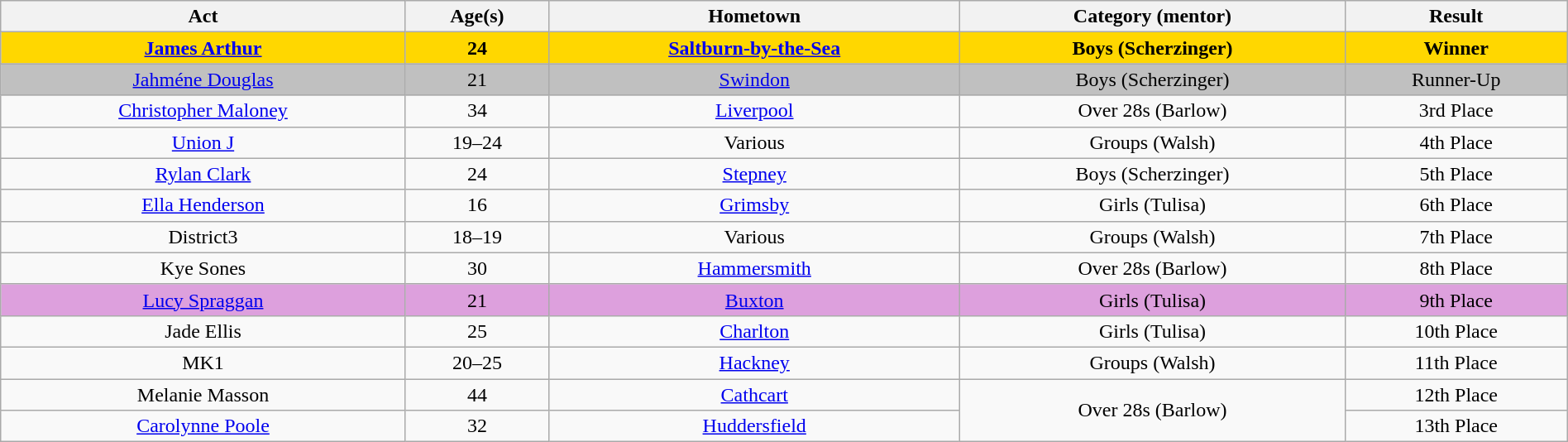<table class="wikitable sortable" style="width:100%; text-align:center;">
<tr>
<th>Act</th>
<th>Age(s)</th>
<th>Hometown</th>
<th>Category (mentor)</th>
<th>Result</th>
</tr>
<tr bgcolor=gold>
<td><strong><a href='#'>James Arthur</a></strong></td>
<td><strong>24</strong></td>
<td><strong><a href='#'>Saltburn-by-the-Sea</a></strong></td>
<td><strong>Boys (Scherzinger)</strong></td>
<td><strong>Winner</strong></td>
</tr>
<tr bgcolor=silver>
<td><a href='#'>Jahméne Douglas</a></td>
<td>21</td>
<td><a href='#'>Swindon</a></td>
<td>Boys (Scherzinger)</td>
<td>Runner-Up</td>
</tr>
<tr>
<td><a href='#'>Christopher Maloney</a> </td>
<td>34</td>
<td><a href='#'>Liverpool</a></td>
<td>Over 28s (Barlow)</td>
<td>3rd Place</td>
</tr>
<tr>
<td><a href='#'>Union J</a></td>
<td>19–24</td>
<td>Various</td>
<td>Groups (Walsh)</td>
<td>4th Place</td>
</tr>
<tr>
<td><a href='#'>Rylan Clark</a></td>
<td>24</td>
<td><a href='#'>Stepney</a></td>
<td>Boys (Scherzinger)</td>
<td>5th Place</td>
</tr>
<tr>
<td><a href='#'>Ella Henderson</a></td>
<td>16</td>
<td><a href='#'>Grimsby</a></td>
<td>Girls (Tulisa)</td>
<td>6th Place</td>
</tr>
<tr>
<td>District3</td>
<td>18–19</td>
<td>Various</td>
<td>Groups (Walsh)</td>
<td>7th Place</td>
</tr>
<tr>
<td>Kye Sones</td>
<td>30</td>
<td><a href='#'>Hammersmith</a></td>
<td>Over 28s (Barlow)</td>
<td>8th Place</td>
</tr>
<tr bgcolor=#DDA0DD>
<td><a href='#'>Lucy Spraggan</a></td>
<td>21</td>
<td><a href='#'>Buxton</a></td>
<td>Girls (Tulisa)</td>
<td>9th Place</td>
</tr>
<tr>
<td>Jade Ellis</td>
<td>25</td>
<td><a href='#'>Charlton</a></td>
<td>Girls (Tulisa)</td>
<td>10th Place</td>
</tr>
<tr>
<td>MK1</td>
<td>20–25</td>
<td><a href='#'>Hackney</a></td>
<td>Groups (Walsh)</td>
<td>11th Place</td>
</tr>
<tr>
<td>Melanie Masson</td>
<td>44</td>
<td><a href='#'>Cathcart</a></td>
<td rowspan="2">Over 28s (Barlow)</td>
<td>12th Place</td>
</tr>
<tr>
<td><a href='#'>Carolynne Poole</a></td>
<td>32</td>
<td><a href='#'>Huddersfield</a></td>
<td>13th Place</td>
</tr>
</table>
